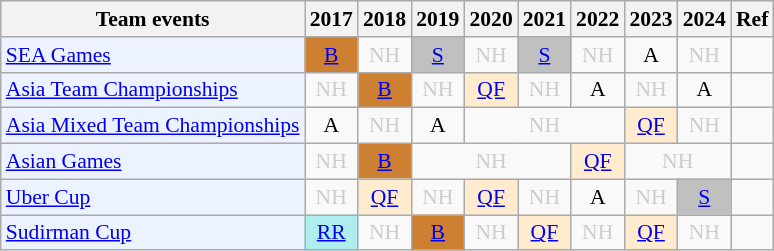<table class="wikitable" style="font-size: 90%; text-align:center">
<tr>
<th>Team events</th>
<th>2017</th>
<th>2018</th>
<th>2019</th>
<th>2020</th>
<th>2021</th>
<th>2022</th>
<th>2023</th>
<th>2024</th>
<th>Ref</th>
</tr>
<tr>
<td bgcolor="#ECF2FF"; align="left"><a href='#'>SEA Games</a></td>
<td bgcolor=CD7F32><a href='#'>B</a></td>
<td style=color:#ccc>NH</td>
<td bgcolor=silver><a href='#'>S</a></td>
<td style=color:#ccc>NH</td>
<td bgcolor=silver><a href='#'>S</a></td>
<td style=color:#ccc>NH</td>
<td>A</td>
<td style=color:#ccc>NH</td>
<td></td>
</tr>
<tr>
<td bgcolor="#ECF2FF"; align="left"><a href='#'>Asia Team Championships</a></td>
<td style=color:#ccc>NH</td>
<td bgcolor=CD7F32><a href='#'>B</a></td>
<td style=color:#ccc>NH</td>
<td bgcolor=FFEBCD><a href='#'>QF</a></td>
<td style=color:#ccc>NH</td>
<td>A</td>
<td style=color:#ccc>NH</td>
<td>A</td>
<td></td>
</tr>
<tr>
<td bgcolor="#ECF2FF"; align="left"><a href='#'>Asia Mixed Team Championships</a></td>
<td>A</td>
<td style=color:#ccc>NH</td>
<td>A</td>
<td colspan="3" style=color:#ccc>NH</td>
<td bgcolor=FFEBCD><a href='#'>QF</a></td>
<td style=color:#ccc>NH</td>
<td></td>
</tr>
<tr>
<td bgcolor="#ECF2FF"; align="left"><a href='#'>Asian Games</a></td>
<td style=color:#ccc>NH</td>
<td bgcolor=CD7F32><a href='#'>B</a></td>
<td colspan="3" style=color:#ccc>NH</td>
<td bgcolor=FFEBCD><a href='#'>QF</a></td>
<td colspan="2" style=color:#ccc>NH</td>
<td></td>
</tr>
<tr>
<td bgcolor="#ECF2FF"; align="left"><a href='#'>Uber Cup</a></td>
<td style=color:#ccc>NH</td>
<td bgcolor=FFEBCD><a href='#'>QF</a></td>
<td style=color:#ccc>NH</td>
<td bgcolor=FFEBCD><a href='#'>QF</a></td>
<td style=color:#ccc>NH</td>
<td>A</td>
<td style=color:#ccc>NH</td>
<td bgcolor=silver><a href='#'>S</a></td>
<td></td>
</tr>
<tr>
<td bgcolor="#ECF2FF"; align="left"><a href='#'>Sudirman Cup</a></td>
<td bgcolor=AFEEEE><a href='#'>RR</a></td>
<td style=color:#ccc>NH</td>
<td bgcolor=CD7F32><a href='#'>B</a></td>
<td style=color:#ccc>NH</td>
<td bgcolor=FFEBCD><a href='#'>QF</a></td>
<td style=color:#ccc>NH</td>
<td bgcolor=FFEBCD><a href='#'>QF</a></td>
<td style=color:#ccc>NH</td>
<td></td>
</tr>
</table>
